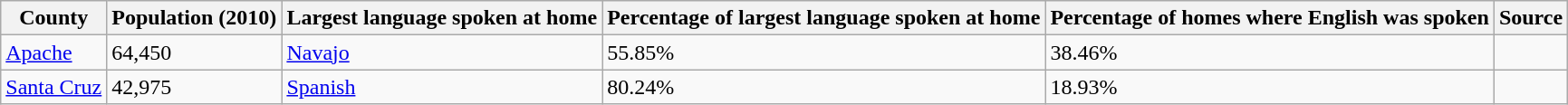<table class="wikitable sortable">
<tr>
<th>County</th>
<th data-sort-type="number">Population (2010)</th>
<th>Largest language spoken at home</th>
<th>Percentage of largest language spoken at home</th>
<th>Percentage of homes where English was spoken</th>
<th>Source</th>
</tr>
<tr>
<td><a href='#'>Apache</a></td>
<td>64,450</td>
<td><a href='#'>Navajo</a></td>
<td>55.85%</td>
<td>38.46%</td>
<td></td>
</tr>
<tr>
<td><a href='#'>Santa Cruz</a></td>
<td>42,975</td>
<td><a href='#'>Spanish</a></td>
<td>80.24%</td>
<td>18.93%</td>
<td></td>
</tr>
</table>
